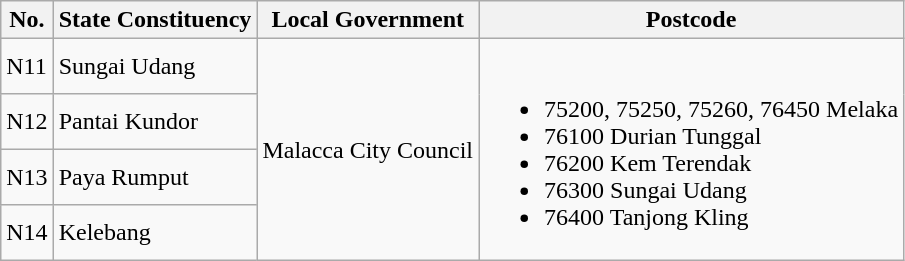<table class="wikitable">
<tr>
<th>No.</th>
<th>State Constituency</th>
<th>Local Government</th>
<th>Postcode</th>
</tr>
<tr>
<td>N11</td>
<td>Sungai Udang</td>
<td rowspan="4">Malacca City Council</td>
<td rowspan="4"><br><ul><li>75200, 75250, 75260, 76450 Melaka</li><li>76100 Durian Tunggal</li><li>76200 Kem Terendak</li><li>76300 Sungai Udang</li><li>76400 Tanjong Kling</li></ul></td>
</tr>
<tr>
<td>N12</td>
<td>Pantai Kundor</td>
</tr>
<tr>
<td>N13</td>
<td>Paya Rumput</td>
</tr>
<tr>
<td>N14</td>
<td>Kelebang</td>
</tr>
</table>
